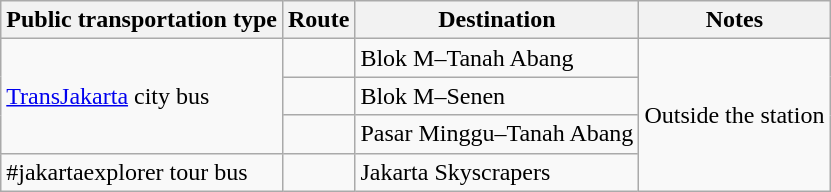<table class="wikitable">
<tr>
<th>Public transportation type</th>
<th>Route</th>
<th>Destination</th>
<th>Notes</th>
</tr>
<tr>
<td rowspan="3"><a href='#'>TransJakarta</a> city bus</td>
<td></td>
<td>Blok M–Tanah Abang</td>
<td rowspan="4">Outside the station</td>
</tr>
<tr>
<td></td>
<td>Blok M–Senen</td>
</tr>
<tr>
<td></td>
<td>Pasar Minggu–Tanah Abang</td>
</tr>
<tr>
<td>#jakartaexplorer tour bus</td>
<td></td>
<td>Jakarta Skyscrapers </td>
</tr>
</table>
